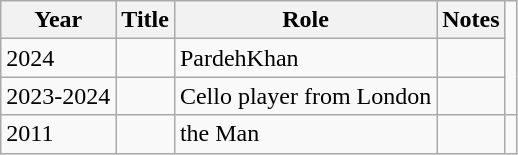<table class="wikitable sortable">
<tr>
<th>Year</th>
<th>Title</th>
<th>Role</th>
<th class="unsortable">Notes</th>
</tr>
<tr>
<td>2024</td>
<td></td>
<td>PardehKhan</td>
<td></td>
</tr>
<tr>
<td>2023-2024</td>
<td></td>
<td>Cello player from London</td>
<td></td>
</tr>
<tr>
<td>2011</td>
<td><em></em></td>
<td>the Man</td>
<td></td>
<td></td>
</tr>
</table>
